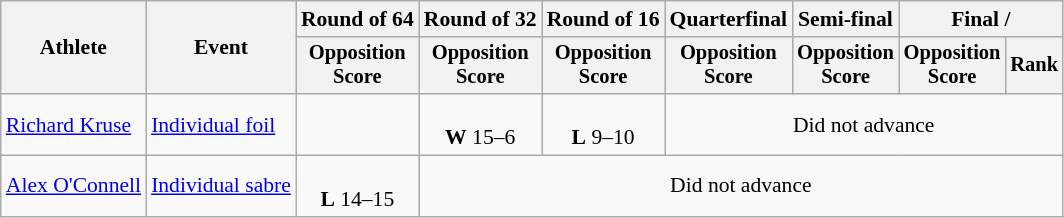<table class="wikitable" style="font-size:90%">
<tr>
<th rowspan="2">Athlete</th>
<th rowspan="2">Event</th>
<th>Round of 64</th>
<th>Round of 32</th>
<th>Round of 16</th>
<th>Quarterfinal</th>
<th>Semi-final</th>
<th colspan=2>Final / </th>
</tr>
<tr style="font-size:95%">
<th>Opposition <br> Score</th>
<th>Opposition <br> Score</th>
<th>Opposition <br> Score</th>
<th>Opposition <br> Score</th>
<th>Opposition <br> Score</th>
<th>Opposition <br> Score</th>
<th>Rank</th>
</tr>
<tr align=center>
<td align=left><a href='#'>Richard Kruse</a></td>
<td align=left><a href='#'>Individual foil</a></td>
<td></td>
<td><br><strong>W</strong> 15–6</td>
<td><br><strong>L</strong> 9–10</td>
<td colspan=4>Did not advance</td>
</tr>
<tr align=center>
<td align=left><a href='#'>Alex O'Connell</a></td>
<td align=left><a href='#'>Individual sabre</a></td>
<td><br><strong>L</strong> 14–15</td>
<td colspan=6>Did not advance</td>
</tr>
</table>
